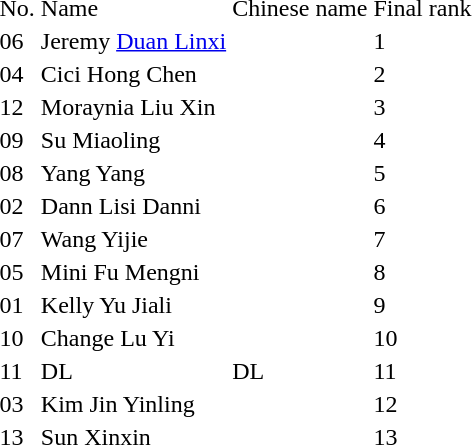<table ->
<tr>
<td>No.</td>
<td>Name</td>
<td>Chinese name</td>
<td>Final rank</td>
</tr>
<tr>
<td>06</td>
<td>Jeremy <a href='#'>Duan Linxi</a></td>
<td></td>
<td>1</td>
</tr>
<tr>
<td>04</td>
<td>Cici Hong Chen</td>
<td></td>
<td>2</td>
</tr>
<tr>
<td>12</td>
<td>Moraynia Liu Xin</td>
<td></td>
<td>3</td>
</tr>
<tr>
<td>09</td>
<td>Su Miaoling</td>
<td></td>
<td>4</td>
</tr>
<tr>
<td>08</td>
<td>Yang Yang</td>
<td></td>
<td>5</td>
</tr>
<tr>
<td>02</td>
<td>Dann Lisi Danni</td>
<td></td>
<td>6</td>
</tr>
<tr>
<td>07</td>
<td>Wang Yijie</td>
<td></td>
<td>7</td>
</tr>
<tr>
<td>05</td>
<td>Mini Fu Mengni</td>
<td></td>
<td>8</td>
</tr>
<tr>
<td>01</td>
<td>Kelly Yu Jiali</td>
<td></td>
<td>9</td>
</tr>
<tr>
<td>10</td>
<td>Change Lu Yi</td>
<td></td>
<td>10</td>
</tr>
<tr>
<td>11</td>
<td>DL</td>
<td>DL</td>
<td>11</td>
</tr>
<tr>
<td>03</td>
<td>Kim Jin Yinling</td>
<td></td>
<td>12</td>
</tr>
<tr>
<td>13</td>
<td>Sun Xinxin</td>
<td></td>
<td>13</td>
</tr>
</table>
